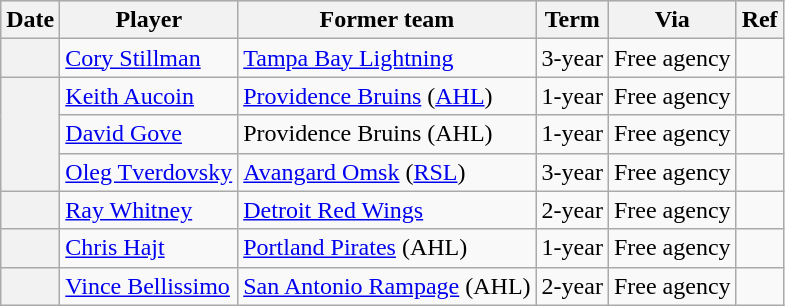<table class="wikitable plainrowheaders">
<tr style="background:#ddd; text-align:center;">
<th>Date</th>
<th>Player</th>
<th>Former team</th>
<th>Term</th>
<th>Via</th>
<th>Ref</th>
</tr>
<tr>
<th scope="row"></th>
<td><a href='#'>Cory Stillman</a></td>
<td><a href='#'>Tampa Bay Lightning</a></td>
<td>3-year</td>
<td>Free agency</td>
<td></td>
</tr>
<tr>
<th scope="row" rowspan=3></th>
<td><a href='#'>Keith Aucoin</a></td>
<td><a href='#'>Providence Bruins</a> (<a href='#'>AHL</a>)</td>
<td>1-year</td>
<td>Free agency</td>
<td></td>
</tr>
<tr>
<td><a href='#'>David Gove</a></td>
<td>Providence Bruins (AHL)</td>
<td>1-year</td>
<td>Free agency</td>
<td></td>
</tr>
<tr>
<td><a href='#'>Oleg Tverdovsky</a></td>
<td><a href='#'>Avangard Omsk</a> (<a href='#'>RSL</a>)</td>
<td>3-year</td>
<td>Free agency</td>
<td></td>
</tr>
<tr>
<th scope="row"></th>
<td><a href='#'>Ray Whitney</a></td>
<td><a href='#'>Detroit Red Wings</a></td>
<td>2-year</td>
<td>Free agency</td>
<td></td>
</tr>
<tr>
<th scope="row"></th>
<td><a href='#'>Chris Hajt</a></td>
<td><a href='#'>Portland Pirates</a> (AHL)</td>
<td>1-year</td>
<td>Free agency</td>
<td></td>
</tr>
<tr>
<th scope="row"></th>
<td><a href='#'>Vince Bellissimo</a></td>
<td><a href='#'>San Antonio Rampage</a> (AHL)</td>
<td>2-year</td>
<td>Free agency</td>
<td></td>
</tr>
</table>
